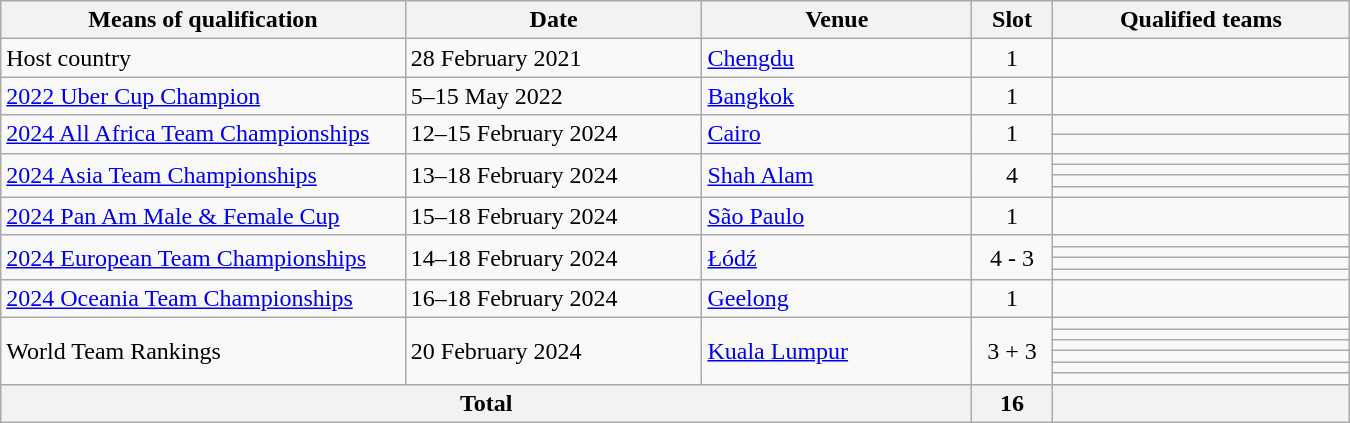<table class="wikitable" width="900">
<tr>
<th width="30%">Means of qualification</th>
<th width="22%">Date</th>
<th width="20%">Venue</th>
<th width="6%">Slot</th>
<th width="22%">Qualified teams</th>
</tr>
<tr>
<td>Host country</td>
<td>28 February 2021</td>
<td><a href='#'>Chengdu</a></td>
<td align="center">1</td>
<td></td>
</tr>
<tr>
<td><a href='#'>2022 Uber Cup Champion</a></td>
<td>5–15 May 2022</td>
<td><a href='#'>Bangkok</a></td>
<td align="center">1</td>
<td></td>
</tr>
<tr>
<td rowspan="2"><a href='#'>2024 All Africa Team Championships</a></td>
<td rowspan="2">12–15 February 2024</td>
<td rowspan="2"><a href='#'>Cairo</a></td>
<td align="center" rowspan="2">1</td>
<td><s></s></td>
</tr>
<tr>
<td></td>
</tr>
<tr>
<td rowspan="4"><a href='#'>2024 Asia Team Championships</a></td>
<td rowspan="4">13–18 February 2024</td>
<td rowspan="4"><a href='#'>Shah Alam</a></td>
<td align="center" rowspan="4">4</td>
<td></td>
</tr>
<tr>
<td></td>
</tr>
<tr>
<td></td>
</tr>
<tr>
<td></td>
</tr>
<tr>
<td><a href='#'>2024 Pan Am Male & Female Cup</a></td>
<td>15–18 February 2024</td>
<td><a href='#'>São Paulo</a></td>
<td align="center">1</td>
<td></td>
</tr>
<tr>
<td rowspan="4"><a href='#'>2024 European Team Championships</a></td>
<td rowspan="4">14–18 February 2024</td>
<td rowspan="4"><a href='#'>Łódź</a></td>
<td align="center" rowspan="4">4 - 3</td>
<td></td>
</tr>
<tr>
<td><s></s></td>
</tr>
<tr>
<td><s></s></td>
</tr>
<tr>
<td><s></s></td>
</tr>
<tr>
<td><a href='#'>2024 Oceania Team Championships</a></td>
<td>16–18 February 2024</td>
<td><a href='#'>Geelong</a></td>
<td align="center">1</td>
<td></td>
</tr>
<tr>
<td rowspan="6">World Team Rankings</td>
<td rowspan="6">20 February 2024</td>
<td rowspan="6"><a href='#'>Kuala Lumpur</a></td>
<td align="center" rowspan="6">3 + 3</td>
<td></td>
</tr>
<tr>
<td></td>
</tr>
<tr>
<td></td>
</tr>
<tr>
<td></td>
</tr>
<tr>
<td></td>
</tr>
<tr>
<td></td>
</tr>
<tr>
<th colspan="3">Total</th>
<th>16</th>
<th></th>
</tr>
</table>
